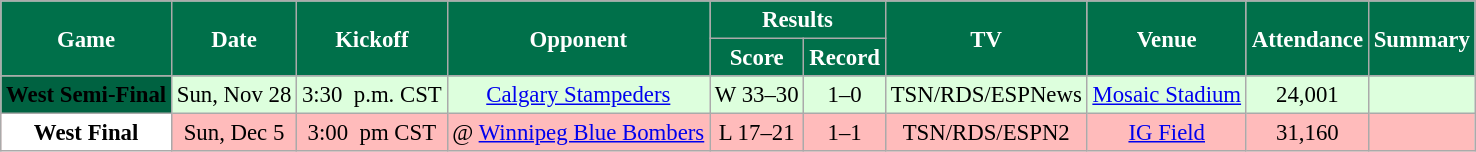<table class="wikitable" style="font-size: 95%;">
<tr>
<th style="background:#00704A;color:White;" rowspan=2>Game</th>
<th style="background:#00704A;color:White;" rowspan=2>Date</th>
<th style="background:#00704A;color:White;" rowspan=2>Kickoff</th>
<th style="background:#00704A;color:White;" rowspan=2>Opponent</th>
<th style="background:#00704A;color:White;" colspan=2>Results</th>
<th style="background:#00704A;color:White;" rowspan=2>TV</th>
<th style="background:#00704A;color:White;" rowspan=2>Venue</th>
<th style="background:#00704A;color:White;" rowspan=2>Attendance</th>
<th style="background:#00704A;color:White;" rowspan=2>Summary</th>
</tr>
<tr>
<th style="background:#00704A;color:White;">Score</th>
<th style="background:#00704A;color:White;">Record</th>
</tr>
<tr align="center" bgcolor="#ddffdd">
<th style="text-align:center; background:#006241;"><span><strong>West Semi-Final</strong></span></th>
<td align="center">Sun, Nov 28</td>
<td align="center">3:30  p.m. CST</td>
<td align="center"><a href='#'>Calgary Stampeders</a></td>
<td align="center">W 33–30 </td>
<td align="center">1–0</td>
<td align="center">TSN/RDS/ESPNews</td>
<td align="center"><a href='#'>Mosaic Stadium</a></td>
<td align="center">24,001</td>
<td align="center"></td>
</tr>
<tr align="center" bgcolor="#ffbbbb">
<th style="text-align:center; background:white;"><span><strong>West Final</strong></span></th>
<td align="center">Sun, Dec 5</td>
<td align="center">3:00  pm CST</td>
<td align="center">@ <a href='#'>Winnipeg Blue Bombers</a></td>
<td align="center">L 17–21</td>
<td align="center">1–1</td>
<td align="center">TSN/RDS/ESPN2</td>
<td align="center"><a href='#'>IG Field</a></td>
<td align="center">31,160</td>
<td align="center"></td>
</tr>
</table>
